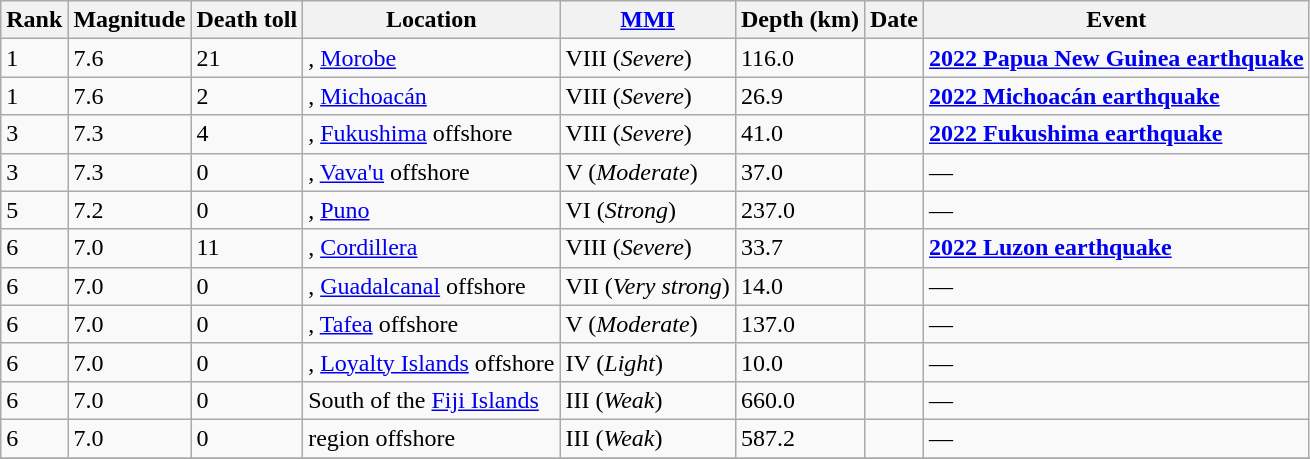<table class="sortable wikitable" style="font-size:100%;">
<tr>
<th>Rank</th>
<th>Magnitude</th>
<th>Death toll</th>
<th>Location</th>
<th><a href='#'>MMI</a></th>
<th>Depth (km)</th>
<th>Date</th>
<th>Event</th>
</tr>
<tr>
<td>1</td>
<td>7.6</td>
<td>21</td>
<td>, <a href='#'>Morobe</a></td>
<td>VIII (<em>Severe</em>)</td>
<td>116.0</td>
<td></td>
<td><strong><a href='#'>2022 Papua New Guinea earthquake</a></strong></td>
</tr>
<tr>
<td>1</td>
<td>7.6</td>
<td>2</td>
<td>, <a href='#'>Michoacán</a></td>
<td>VIII (<em>Severe</em>)</td>
<td>26.9</td>
<td></td>
<td><strong><a href='#'>2022 Michoacán earthquake</a></strong></td>
</tr>
<tr>
<td>3</td>
<td>7.3</td>
<td>4</td>
<td>, <a href='#'>Fukushima</a> offshore</td>
<td>VIII (<em>Severe</em>)</td>
<td>41.0</td>
<td></td>
<td><strong><a href='#'>2022 Fukushima earthquake</a></strong></td>
</tr>
<tr>
<td>3</td>
<td>7.3</td>
<td>0</td>
<td>, <a href='#'>Vava'u</a> offshore</td>
<td>V (<em>Moderate</em>)</td>
<td>37.0</td>
<td></td>
<td>—</td>
</tr>
<tr>
<td>5</td>
<td>7.2</td>
<td>0</td>
<td>, <a href='#'>Puno</a></td>
<td>VI (<em>Strong</em>)</td>
<td>237.0</td>
<td></td>
<td>—</td>
</tr>
<tr>
<td>6</td>
<td>7.0</td>
<td>11</td>
<td>, <a href='#'>Cordillera</a></td>
<td>VIII (<em>Severe</em>)</td>
<td>33.7</td>
<td></td>
<td><strong><a href='#'>2022 Luzon earthquake</a></strong></td>
</tr>
<tr>
<td>6</td>
<td>7.0</td>
<td>0</td>
<td>, <a href='#'>Guadalcanal</a> offshore</td>
<td>VII (<em>Very strong</em>)</td>
<td>14.0</td>
<td></td>
<td>—</td>
</tr>
<tr>
<td>6</td>
<td>7.0</td>
<td>0</td>
<td>, <a href='#'>Tafea</a> offshore</td>
<td>V (<em>Moderate</em>)</td>
<td>137.0</td>
<td></td>
<td>—</td>
</tr>
<tr>
<td>6</td>
<td>7.0</td>
<td>0</td>
<td>, <a href='#'>Loyalty Islands</a> offshore</td>
<td>IV (<em>Light</em>)</td>
<td>10.0</td>
<td></td>
<td>—</td>
</tr>
<tr>
<td>6</td>
<td>7.0</td>
<td>0</td>
<td>South of the <a href='#'>Fiji Islands</a></td>
<td>III (<em>Weak</em>)</td>
<td>660.0</td>
<td></td>
<td>—</td>
</tr>
<tr>
<td>6</td>
<td>7.0</td>
<td>0</td>
<td> region offshore</td>
<td>III (<em>Weak</em>)</td>
<td>587.2</td>
<td></td>
<td>—</td>
</tr>
<tr>
</tr>
</table>
